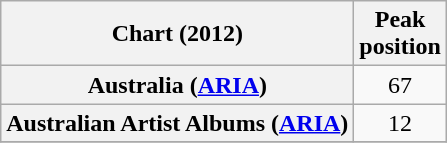<table class="wikitable sortable plainrowheaders">
<tr>
<th scope="col">Chart (2012)</th>
<th scope="col">Peak<br>position</th>
</tr>
<tr>
<th scope="row">Australia (<a href='#'>ARIA</a>)</th>
<td style="text-align:center;">67</td>
</tr>
<tr>
<th scope="row">Australian Artist Albums (<a href='#'>ARIA</a>)</th>
<td style="text-align:center;">12</td>
</tr>
<tr>
</tr>
</table>
